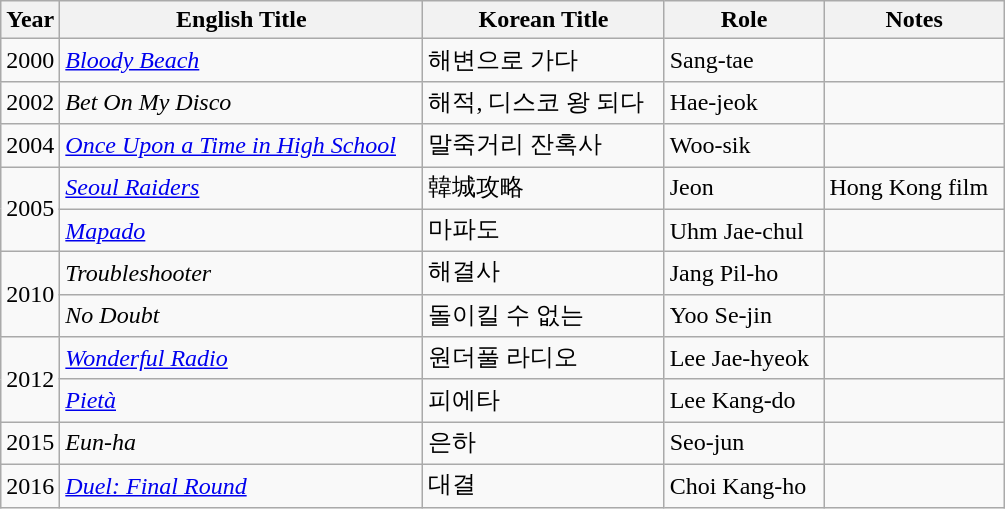<table class="wikitable sortable" style="width:670px">
<tr>
<th width=10>Year</th>
<th>English Title</th>
<th>Korean Title</th>
<th>Role</th>
<th>Notes</th>
</tr>
<tr>
<td>2000</td>
<td><em><a href='#'>Bloody Beach</a></em></td>
<td>해변으로 가다</td>
<td>Sang-tae</td>
<td></td>
</tr>
<tr>
<td>2002</td>
<td><em>Bet On My Disco</em></td>
<td>해적, 디스코 왕 되다</td>
<td>Hae-jeok</td>
<td></td>
</tr>
<tr>
<td>2004</td>
<td><em><a href='#'>Once Upon a Time in High School</a></em></td>
<td>말죽거리 잔혹사</td>
<td>Woo-sik</td>
<td></td>
</tr>
<tr>
<td rowspan=2>2005</td>
<td><em><a href='#'>Seoul Raiders</a></em></td>
<td>韓城攻略</td>
<td>Jeon</td>
<td>Hong Kong film</td>
</tr>
<tr>
<td><em><a href='#'>Mapado</a></em></td>
<td>마파도</td>
<td>Uhm Jae-chul</td>
<td></td>
</tr>
<tr>
<td rowspan=2>2010</td>
<td><em>Troubleshooter</em></td>
<td>해결사</td>
<td>Jang Pil-ho</td>
<td></td>
</tr>
<tr>
<td><em>No Doubt</em></td>
<td>돌이킬 수 없는</td>
<td>Yoo Se-jin</td>
<td></td>
</tr>
<tr>
<td rowspan=2>2012</td>
<td><em><a href='#'>Wonderful Radio</a></em></td>
<td>원더풀 라디오</td>
<td>Lee Jae-hyeok</td>
<td></td>
</tr>
<tr>
<td><em><a href='#'>Pietà</a></em></td>
<td>피에타</td>
<td>Lee Kang-do</td>
<td></td>
</tr>
<tr>
<td>2015</td>
<td><em>Eun-ha</em></td>
<td>은하</td>
<td>Seo-jun</td>
<td></td>
</tr>
<tr>
<td>2016</td>
<td><em><a href='#'>Duel: Final Round</a></em></td>
<td>대결</td>
<td>Choi Kang-ho</td>
<td></td>
</tr>
</table>
